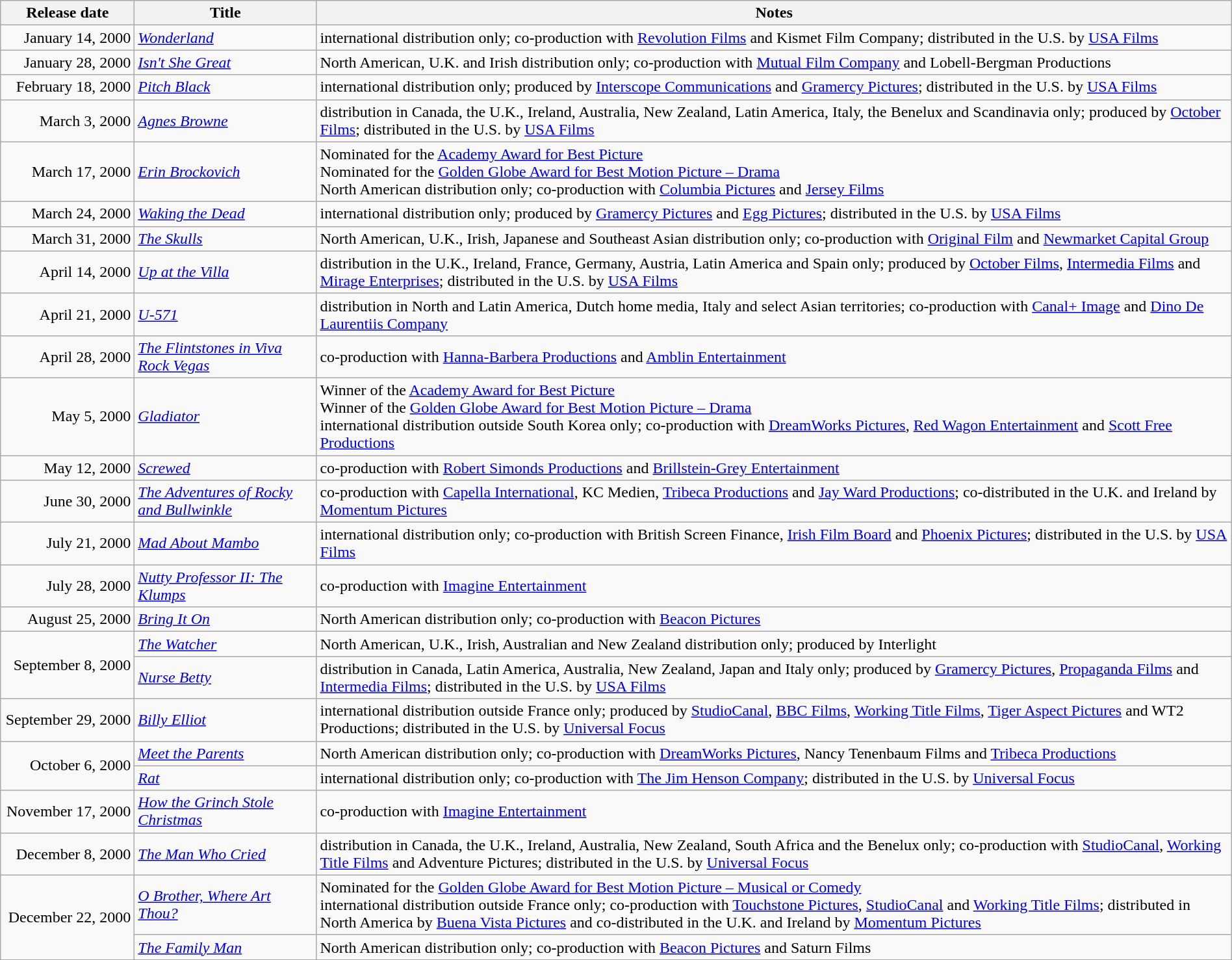<table class="wikitable sortable" style=width:100%;">
<tr>
<th scope="col" style=width:130px;">Release date</th>
<th>Title</th>
<th>Notes</th>
</tr>
<tr>
<td style="text-align:right;">January 14, 2000</td>
<td><em><a href='#'>Wonderland</a></em></td>
<td>international distribution only; co-production with <a href='#'>Revolution Films</a> and Kismet Film Company; distributed in the U.S. by <a href='#'>USA Films</a></td>
</tr>
<tr>
<td style="text-align:right;">January 28, 2000</td>
<td><em><a href='#'>Isn't She Great</a></em></td>
<td>North American, U.K. and Irish distribution only; co-production with <a href='#'>Mutual Film Company</a> and Lobell-Bergman Productions</td>
</tr>
<tr>
<td style="text-align:right;">February 18, 2000</td>
<td><em><a href='#'>Pitch Black</a></em></td>
<td>international distribution only; produced by <a href='#'>Interscope Communications</a> and <a href='#'>Gramercy Pictures</a>; distributed in the U.S. by <a href='#'>USA Films</a></td>
</tr>
<tr>
<td style="text-align:right;">March 3, 2000</td>
<td><em><a href='#'>Agnes Browne</a></em></td>
<td>distribution in Canada, the U.K., Ireland, Australia, New Zealand, Latin America, Italy, the Benelux and Scandinavia only; produced by <a href='#'>October Films</a>; distributed in the U.S. by <a href='#'>USA Films</a></td>
</tr>
<tr>
<td style="text-align:right;">March 17, 2000</td>
<td><em><a href='#'>Erin Brockovich</a></em></td>
<td>Nominated for the <a href='#'>Academy Award for Best Picture</a><br>Nominated for the <a href='#'>Golden Globe Award for Best Motion Picture – Drama</a><br>North American distribution only; co-production with <a href='#'>Columbia Pictures</a> and <a href='#'>Jersey Films</a></td>
</tr>
<tr>
<td style="text-align:right;">March 24, 2000</td>
<td><em><a href='#'>Waking the Dead</a></em></td>
<td>international distribution only; produced by <a href='#'>Gramercy Pictures</a> and <a href='#'>Egg Pictures</a>; distributed in the U.S. by <a href='#'>USA Films</a></td>
</tr>
<tr>
<td style="text-align:right;">March 31, 2000</td>
<td><em><a href='#'>The Skulls</a></em></td>
<td>North American, U.K., Irish, Japanese and Southeast Asian distribution only; co-production with <a href='#'>Original Film</a> and <a href='#'>Newmarket Capital Group</a></td>
</tr>
<tr>
<td style="text-align:right;">April 14, 2000</td>
<td><em><a href='#'>Up at the Villa</a></em></td>
<td>distribution in the U.K., Ireland, France, Germany, Austria, Latin America and Spain only; produced by <a href='#'>October Films</a>, <a href='#'>Intermedia Films</a> and <a href='#'>Mirage Enterprises</a>; distributed in the U.S. by <a href='#'>USA Films</a></td>
</tr>
<tr>
<td style="text-align:right;">April 21, 2000</td>
<td><em><a href='#'>U-571</a></em></td>
<td>distribution in North and Latin America, Dutch home media, Italy and select Asian territories; co-production with <a href='#'>Canal+ Image</a> and <a href='#'>Dino De Laurentiis Company</a></td>
</tr>
<tr>
<td style="text-align:right;">April 28, 2000</td>
<td><em><a href='#'>The Flintstones in Viva Rock Vegas</a></em></td>
<td>co-production with <a href='#'>Hanna-Barbera Productions</a> and <a href='#'>Amblin Entertainment</a></td>
</tr>
<tr>
<td style="text-align:right;">May 5, 2000</td>
<td><em><a href='#'>Gladiator</a></em></td>
<td>Winner of the <a href='#'>Academy Award for Best Picture</a><br>Winner of the <a href='#'>Golden Globe Award for Best Motion Picture – Drama</a><br>international distribution outside South Korea only; co-production with <a href='#'>DreamWorks Pictures</a>, <a href='#'>Red Wagon Entertainment</a> and <a href='#'>Scott Free Productions</a></td>
</tr>
<tr>
<td style="text-align:right;">May 12, 2000</td>
<td><em><a href='#'>Screwed</a></em></td>
<td>co-production with <a href='#'>Robert Simonds Productions</a> and <a href='#'>Brillstein-Grey Entertainment</a></td>
</tr>
<tr>
<td style="text-align:right;">June 30, 2000</td>
<td><em><a href='#'>The Adventures of Rocky and Bullwinkle</a></em></td>
<td>co-production with <a href='#'>Capella International</a>, KC Medien, <a href='#'>Tribeca Productions</a> and <a href='#'>Jay Ward Productions</a>; co-distributed in the U.K. and Ireland by <a href='#'>Momentum Pictures</a></td>
</tr>
<tr>
<td style="text-align:right;">July 21, 2000</td>
<td><em><a href='#'>Mad About Mambo</a></em></td>
<td>international distribution only; co-production with British Screen Finance, <a href='#'>Irish Film Board</a> and <a href='#'>Phoenix Pictures</a>; distributed in the U.S. by <a href='#'>USA Films</a></td>
</tr>
<tr>
<td style="text-align:right;">July 28, 2000</td>
<td><em><a href='#'>Nutty Professor II: The Klumps</a></em></td>
<td>co-production with <a href='#'>Imagine Entertainment</a></td>
</tr>
<tr>
<td style="text-align:right;">August 25, 2000</td>
<td><em><a href='#'>Bring It On</a></em></td>
<td>North American distribution only; co-production with <a href='#'>Beacon Pictures</a></td>
</tr>
<tr>
<td style="text-align:right;" rowspan="2">September 8, 2000</td>
<td><em><a href='#'>The Watcher</a></em></td>
<td>North American, U.K., Irish, Australian and New Zealand distribution only; produced by Interlight</td>
</tr>
<tr>
<td><em><a href='#'>Nurse Betty</a></em></td>
<td>distribution in Canada, Latin America, Australia, New Zealand, Japan and Italy only; produced by <a href='#'>Gramercy Pictures</a>, <a href='#'>Propaganda Films</a> and <a href='#'>Intermedia Films</a>; distributed in the U.S. by <a href='#'>USA Films</a></td>
</tr>
<tr>
<td style="text-align:right;">September 29, 2000</td>
<td><em><a href='#'>Billy Elliot</a></em></td>
<td>international distribution outside France only; produced by <a href='#'>StudioCanal</a>, <a href='#'>BBC Films</a>, <a href='#'>Working Title Films</a>, <a href='#'>Tiger Aspect Pictures</a> and WT2 Productions; distributed in the U.S. by <a href='#'>Universal Focus</a></td>
</tr>
<tr>
<td style="text-align:right;" rowspan="2">October 6, 2000</td>
<td><em><a href='#'>Meet the Parents</a></em></td>
<td>North American distribution only; co-production with <a href='#'>DreamWorks Pictures</a>, Nancy Tenenbaum Films and <a href='#'>Tribeca Productions</a></td>
</tr>
<tr>
<td><em><a href='#'>Rat</a></em></td>
<td>international distribution only; co-production with <a href='#'>The Jim Henson Company</a>; distributed in the U.S. by <a href='#'>Universal Focus</a></td>
</tr>
<tr>
<td style="text-align:right;">November 17, 2000</td>
<td><em><a href='#'>How the Grinch Stole Christmas</a></em></td>
<td>co-production with <a href='#'>Imagine Entertainment</a></td>
</tr>
<tr>
<td style="text-align:right;">December 8, 2000</td>
<td><em><a href='#'>The Man Who Cried</a></em></td>
<td>distribution in Canada, the U.K., Ireland, Australia, New Zealand, South Africa and the Benelux only; co-production with <a href='#'>StudioCanal</a>, <a href='#'>Working Title Films</a> and Adventure Pictures; distributed in the U.S. by <a href='#'>Universal Focus</a></td>
</tr>
<tr>
<td style="text-align:right;" rowspan="2">December 22, 2000</td>
<td><em><a href='#'>O Brother, Where Art Thou?</a></em></td>
<td>Nominated for the <a href='#'>Golden Globe Award for Best Motion Picture – Musical or Comedy</a><br>international distribution outside France only; co-production with <a href='#'>Touchstone Pictures</a>, <a href='#'>StudioCanal</a> and <a href='#'>Working Title Films</a>; distributed in North America by <a href='#'>Buena Vista Pictures</a> and co-distributed in the U.K. and Ireland by <a href='#'>Momentum Pictures</a></td>
</tr>
<tr>
<td><em><a href='#'>The Family Man</a></em></td>
<td>North American distribution only; co-production with <a href='#'>Beacon Pictures</a> and Saturn Films</td>
</tr>
<tr>
</tr>
</table>
